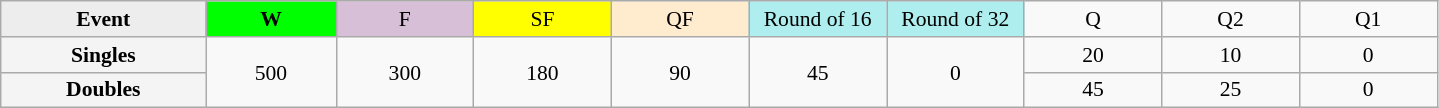<table class=wikitable style=font-size:90%;text-align:center>
<tr>
<td style="width:130px; background:#ededed;"><strong>Event</strong></td>
<td style="width:80px; background:lime;"><strong>W</strong></td>
<td style="width:85px; background:thistle;">F</td>
<td style="width:85px; background:#ff0;">SF</td>
<td style="width:85px; background:#ffebcd;">QF</td>
<td style="width:85px; background:#afeeee;">Round of 16</td>
<td style="width:85px; background:#afeeee;">Round of 32</td>
<td width=85>Q</td>
<td width=85>Q2</td>
<td width=85>Q1</td>
</tr>
<tr>
<th style="background:#f4f4f4;">Singles</th>
<td rowspan=2>500</td>
<td rowspan=2>300</td>
<td rowspan=2>180</td>
<td rowspan=2>90</td>
<td rowspan=2>45</td>
<td rowspan=2>0</td>
<td>20</td>
<td>10</td>
<td>0</td>
</tr>
<tr>
<th style="background:#f4f4f4;">Doubles</th>
<td>45</td>
<td>25</td>
<td>0</td>
</tr>
</table>
